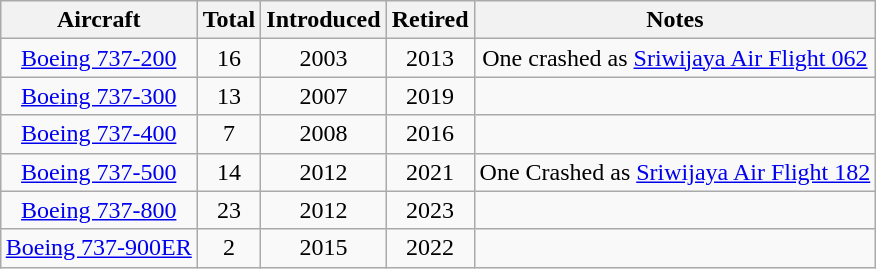<table class="wikitable" style="border-collapse:collapse;text-align:center;margin:auto;">
<tr>
<th>Aircraft</th>
<th>Total</th>
<th>Introduced</th>
<th>Retired</th>
<th>Notes</th>
</tr>
<tr>
<td><a href='#'>Boeing 737-200</a></td>
<td>16</td>
<td>2003</td>
<td>2013</td>
<td>One crashed as <a href='#'>Sriwijaya Air Flight 062</a></td>
</tr>
<tr>
<td><a href='#'>Boeing 737-300</a></td>
<td>13</td>
<td>2007</td>
<td>2019</td>
<td></td>
</tr>
<tr>
<td><a href='#'>Boeing 737-400</a></td>
<td>7</td>
<td>2008</td>
<td>2016</td>
<td></td>
</tr>
<tr>
<td><a href='#'>Boeing 737-500</a></td>
<td>14</td>
<td>2012</td>
<td>2021</td>
<td>One Crashed as <a href='#'>Sriwijaya Air Flight 182</a></td>
</tr>
<tr>
<td><a href='#'>Boeing 737-800</a></td>
<td>23</td>
<td>2012</td>
<td>2023</td>
<td></td>
</tr>
<tr>
<td><a href='#'>Boeing 737-900ER</a></td>
<td>2</td>
<td>2015</td>
<td>2022</td>
<td></td>
</tr>
</table>
